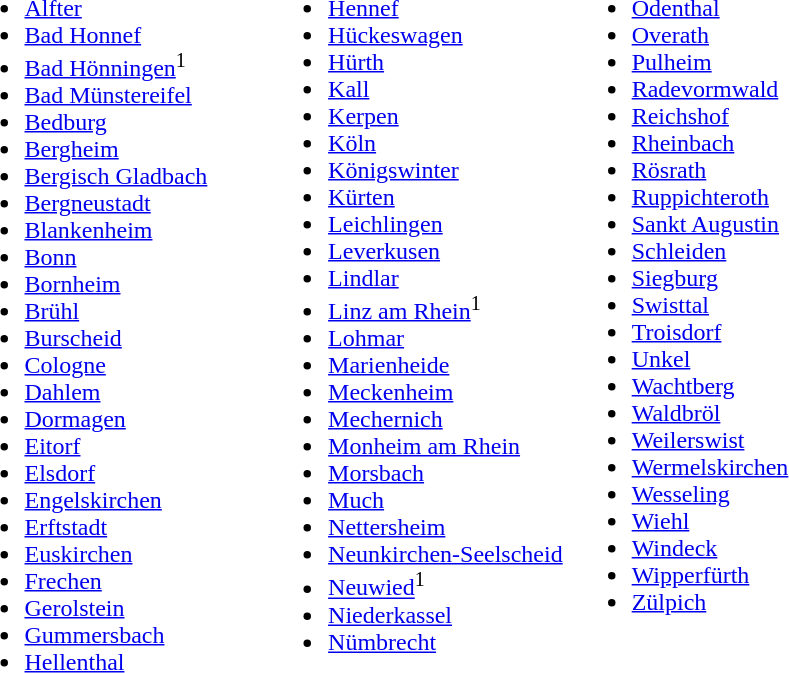<table>
<tr ---->
<td width="33%" valign="top"><br><ul><li><a href='#'>Alfter</a></li><li><a href='#'>Bad Honnef</a></li><li><a href='#'>Bad Hönningen</a><sup>1</sup></li><li><a href='#'>Bad Münstereifel</a></li><li><a href='#'>Bedburg</a></li><li><a href='#'>Bergheim</a></li><li><a href='#'>Bergisch Gladbach</a></li><li><a href='#'>Bergneustadt</a></li><li><a href='#'>Blankenheim</a></li><li><a href='#'>Bonn</a></li><li><a href='#'>Bornheim</a></li><li><a href='#'>Brühl</a></li><li><a href='#'>Burscheid</a></li><li><a href='#'>Cologne</a></li><li><a href='#'>Dahlem</a></li><li><a href='#'>Dormagen</a></li><li><a href='#'>Eitorf</a></li><li><a href='#'>Elsdorf</a></li><li><a href='#'>Engelskirchen</a></li><li><a href='#'>Erftstadt</a></li><li><a href='#'>Euskirchen</a></li><li><a href='#'>Frechen</a></li><li><a href='#'>Gerolstein</a></li><li><a href='#'>Gummersbach</a></li><li><a href='#'>Hellenthal</a></li></ul></td>
<td width="33%" valign="top"><br><ul><li><a href='#'>Hennef</a></li><li><a href='#'>Hückeswagen</a></li><li><a href='#'>Hürth</a></li><li><a href='#'>Kall</a></li><li><a href='#'>Kerpen</a></li><li><a href='#'>Köln</a></li><li><a href='#'>Königswinter</a></li><li><a href='#'>Kürten</a></li><li><a href='#'>Leichlingen</a></li><li><a href='#'>Leverkusen</a></li><li><a href='#'>Lindlar</a></li><li><a href='#'>Linz am Rhein</a><sup>1</sup></li><li><a href='#'>Lohmar</a></li><li><a href='#'>Marienheide</a></li><li><a href='#'> Meckenheim</a></li><li><a href='#'>Mechernich</a></li><li><a href='#'>Monheim am Rhein</a></li><li><a href='#'>Morsbach</a></li><li><a href='#'>Much</a></li><li><a href='#'>Nettersheim</a></li><li><a href='#'>Neunkirchen-Seelscheid</a></li><li><a href='#'>Neuwied</a><sup>1</sup></li><li><a href='#'>Niederkassel</a></li><li><a href='#'>Nümbrecht</a></li></ul></td>
<td width="33%" valign="top"><br><ul><li><a href='#'>Odenthal</a></li><li><a href='#'>Overath</a></li><li><a href='#'>Pulheim</a></li><li><a href='#'>Radevormwald</a></li><li><a href='#'>Reichshof</a></li><li><a href='#'>Rheinbach</a></li><li><a href='#'>Rösrath</a></li><li><a href='#'>Ruppichteroth</a></li><li><a href='#'>Sankt Augustin</a></li><li><a href='#'>Schleiden</a></li><li><a href='#'>Siegburg</a></li><li><a href='#'>Swisttal</a></li><li><a href='#'>Troisdorf</a></li><li><a href='#'>Unkel</a></li><li><a href='#'>Wachtberg</a></li><li><a href='#'>Waldbröl</a></li><li><a href='#'>Weilerswist</a></li><li><a href='#'>Wermelskirchen</a></li><li><a href='#'>Wesseling</a></li><li><a href='#'>Wiehl</a></li><li><a href='#'>Windeck</a></li><li><a href='#'>Wipperfürth</a></li><li><a href='#'>Zülpich</a></li></ul></td>
</tr>
</table>
